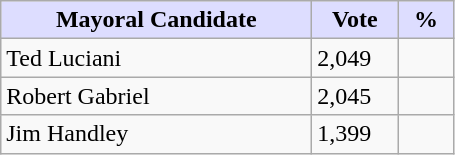<table class="wikitable">
<tr>
<th style="background:#ddf; width:200px;">Mayoral Candidate  </th>
<th style="background:#ddf; width:50px;">Vote</th>
<th style="background:#ddf; width:30px;">%</th>
</tr>
<tr>
<td>Ted Luciani</td>
<td>2,049</td>
<td></td>
</tr>
<tr>
<td>Robert Gabriel</td>
<td>2,045</td>
<td></td>
</tr>
<tr>
<td>Jim Handley</td>
<td>1,399</td>
<td></td>
</tr>
</table>
